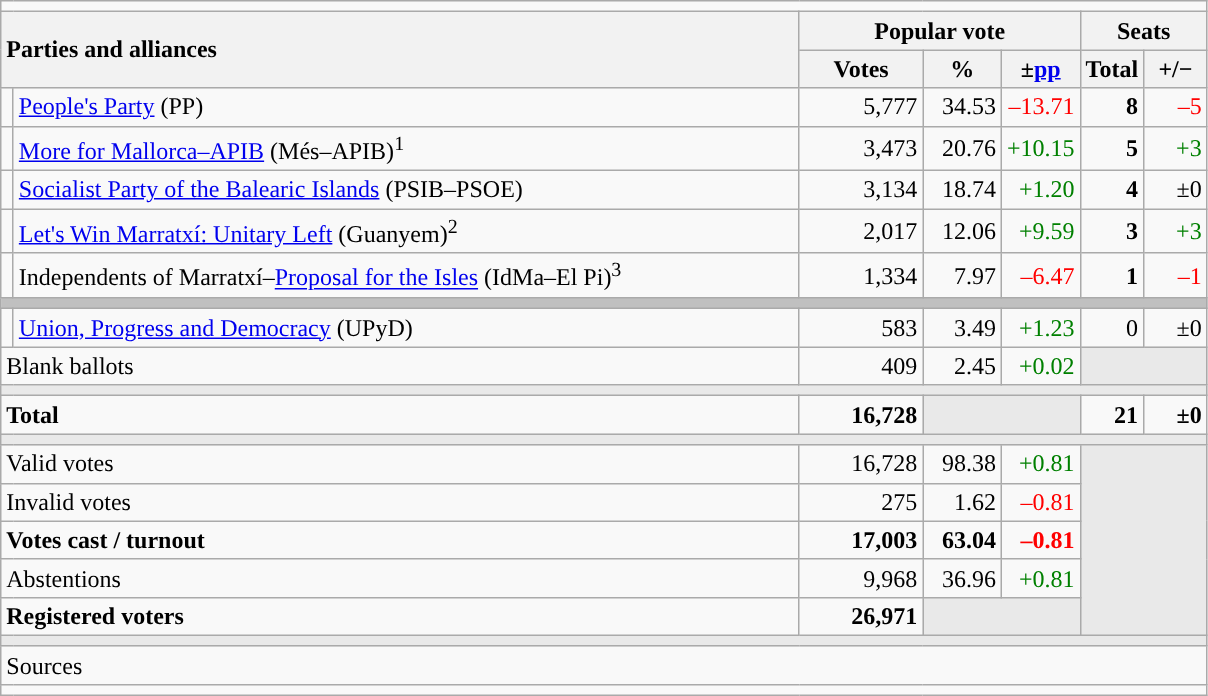<table class="wikitable" style="text-align:right;">
<tr>
<td colspan="7"></td>
</tr>
<tr>
<th style="text-align:left;" rowspan="2" colspan="2" width="525">Parties and alliances</th>
<th colspan="3">Popular vote</th>
<th colspan="2">Seats</th>
</tr>
<tr>
<th width="75">Votes</th>
<th width="45">%</th>
<th width="45">±<a href='#'>pp</a></th>
<th width="35">Total</th>
<th width="35">+/−</th>
</tr>
<tr>
<td width="1" style="color:inherit;background:"></td>
<td align="left"><a href='#'>People's Party</a> (PP)</td>
<td>5,777</td>
<td>34.53</td>
<td style="color:red;">–13.71</td>
<td><strong>8</strong></td>
<td style="color:red;">–5</td>
</tr>
<tr>
<td style="color:inherit;background:"></td>
<td align="left"><a href='#'>More for Mallorca–APIB</a> (Més–APIB)<sup>1</sup></td>
<td>3,473</td>
<td>20.76</td>
<td style="color:green;">+10.15</td>
<td><strong>5</strong></td>
<td style="color:green;">+3</td>
</tr>
<tr>
<td style="color:inherit;background:"></td>
<td align="left"><a href='#'>Socialist Party of the Balearic Islands</a> (PSIB–PSOE)</td>
<td>3,134</td>
<td>18.74</td>
<td style="color:green;">+1.20</td>
<td><strong>4</strong></td>
<td>±0</td>
</tr>
<tr>
<td style="color:inherit;background:"></td>
<td align="left"><a href='#'>Let's Win Marratxí: Unitary Left</a> (Guanyem)<sup>2</sup></td>
<td>2,017</td>
<td>12.06</td>
<td style="color:green;">+9.59</td>
<td><strong>3</strong></td>
<td style="color:green;">+3</td>
</tr>
<tr>
<td style="color:inherit;background:"></td>
<td align="left">Independents of Marratxí–<a href='#'>Proposal for the Isles</a> (IdMa–El Pi)<sup>3</sup></td>
<td>1,334</td>
<td>7.97</td>
<td style="color:red;">–6.47</td>
<td><strong>1</strong></td>
<td style="color:red;">–1</td>
</tr>
<tr>
<td colspan="7" bgcolor="#C0C0C0"></td>
</tr>
<tr>
<td style="color:inherit;background:"></td>
<td align="left"><a href='#'>Union, Progress and Democracy</a> (UPyD)</td>
<td>583</td>
<td>3.49</td>
<td style="color:green;">+1.23</td>
<td>0</td>
<td>±0</td>
</tr>
<tr>
<td align="left" colspan="2">Blank ballots</td>
<td>409</td>
<td>2.45</td>
<td style="color:green;">+0.02</td>
<td bgcolor="#E9E9E9" colspan="2"></td>
</tr>
<tr>
<td colspan="7" bgcolor="#E9E9E9"></td>
</tr>
<tr style="font-weight:bold;">
<td align="left" colspan="2">Total</td>
<td>16,728</td>
<td bgcolor="#E9E9E9" colspan="2"></td>
<td>21</td>
<td>±0</td>
</tr>
<tr>
<td colspan="7" bgcolor="#E9E9E9"></td>
</tr>
<tr>
<td align="left" colspan="2">Valid votes</td>
<td>16,728</td>
<td>98.38</td>
<td style="color:green;">+0.81</td>
<td bgcolor="#E9E9E9" colspan="2" rowspan="5"></td>
</tr>
<tr>
<td align="left" colspan="2">Invalid votes</td>
<td>275</td>
<td>1.62</td>
<td style="color:red;">–0.81</td>
</tr>
<tr style="font-weight:bold;">
<td align="left" colspan="2">Votes cast / turnout</td>
<td>17,003</td>
<td>63.04</td>
<td style="color:red;">–0.81</td>
</tr>
<tr>
<td align="left" colspan="2">Abstentions</td>
<td>9,968</td>
<td>36.96</td>
<td style="color:green;">+0.81</td>
</tr>
<tr style="font-weight:bold;">
<td align="left" colspan="2">Registered voters</td>
<td>26,971</td>
<td bgcolor="#E9E9E9" colspan="2"></td>
</tr>
<tr>
<td colspan="7" bgcolor="#E9E9E9"></td>
</tr>
<tr>
<td align="left" colspan="7">Sources</td>
</tr>
<tr>
<td colspan="7" style="text-align:left; max-width:790px;"></td>
</tr>
</table>
